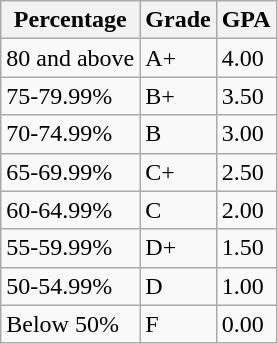<table class="wikitable">
<tr>
<th><strong>Percentage</strong></th>
<th>Grade</th>
<th>GPA</th>
</tr>
<tr>
<td>80 and above</td>
<td>A+</td>
<td>4.00</td>
</tr>
<tr>
<td>75-79.99%</td>
<td>B+</td>
<td>3.50</td>
</tr>
<tr>
<td>70-74.99%</td>
<td>B</td>
<td>3.00</td>
</tr>
<tr>
<td>65-69.99%</td>
<td>C+</td>
<td>2.50</td>
</tr>
<tr>
<td>60-64.99%</td>
<td>C</td>
<td>2.00</td>
</tr>
<tr>
<td>55-59.99%</td>
<td>D+</td>
<td>1.50</td>
</tr>
<tr>
<td>50-54.99%</td>
<td>D</td>
<td>1.00</td>
</tr>
<tr>
<td>Below 50%</td>
<td>F</td>
<td>0.00</td>
</tr>
</table>
